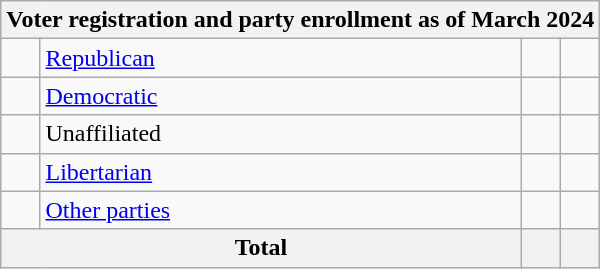<table class=wikitable>
<tr>
<th colspan = 6>Voter registration and party enrollment as of March 2024</th>
</tr>
<tr>
<td></td>
<td><a href='#'>Republican</a></td>
<td align = center></td>
<td align = center></td>
</tr>
<tr>
<td></td>
<td><a href='#'>Democratic</a></td>
<td align = center></td>
<td align = center></td>
</tr>
<tr>
<td></td>
<td>Unaffiliated</td>
<td align = center></td>
<td align = center></td>
</tr>
<tr>
<td></td>
<td><a href='#'>Libertarian</a></td>
<td align = center></td>
<td align = center></td>
</tr>
<tr>
<td></td>
<td><a href='#'>Other parties</a></td>
<td align = center></td>
<td align = center></td>
</tr>
<tr>
<th colspan = 2>Total</th>
<th align = center></th>
<th align = center></th>
</tr>
</table>
